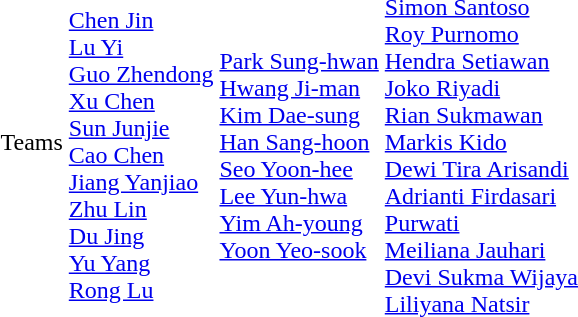<table>
<tr>
<td>Teams</td>
<td><br> <a href='#'>Chen Jin</a><br><a href='#'>Lu Yi</a><br><a href='#'>Guo Zhendong</a><br><a href='#'>Xu Chen</a><br><a href='#'>Sun Junjie</a><br><a href='#'>Cao Chen</a><br><a href='#'>Jiang Yanjiao</a><br><a href='#'>Zhu Lin</a><br><a href='#'>Du Jing</a><br><a href='#'>Yu Yang</a><br><a href='#'>Rong Lu</a></td>
<td><br> <a href='#'>Park Sung-hwan</a><br> <a href='#'>Hwang Ji-man</a><br> <a href='#'>Kim Dae-sung</a><br> <a href='#'>Han Sang-hoon</a><br> <a href='#'>Seo Yoon-hee</a><br> <a href='#'>Lee Yun-hwa</a><br> <a href='#'>Yim Ah-young</a><br> <a href='#'>Yoon Yeo-sook</a></td>
<td><br> <a href='#'>Simon Santoso</a> <br><a href='#'>Roy Purnomo</a><br> <a href='#'>Hendra Setiawan</a><br> <a href='#'>Joko Riyadi</a><br> <a href='#'>Rian Sukmawan</a><br> <a href='#'>Markis Kido</a><br> <a href='#'>Dewi Tira Arisandi</a><br> <a href='#'>Adrianti Firdasari</a><br> <a href='#'>Purwati</a><br> <a href='#'>Meiliana Jauhari</a><br> <a href='#'>Devi Sukma Wijaya</a><br> <a href='#'>Liliyana Natsir</a></td>
</tr>
</table>
